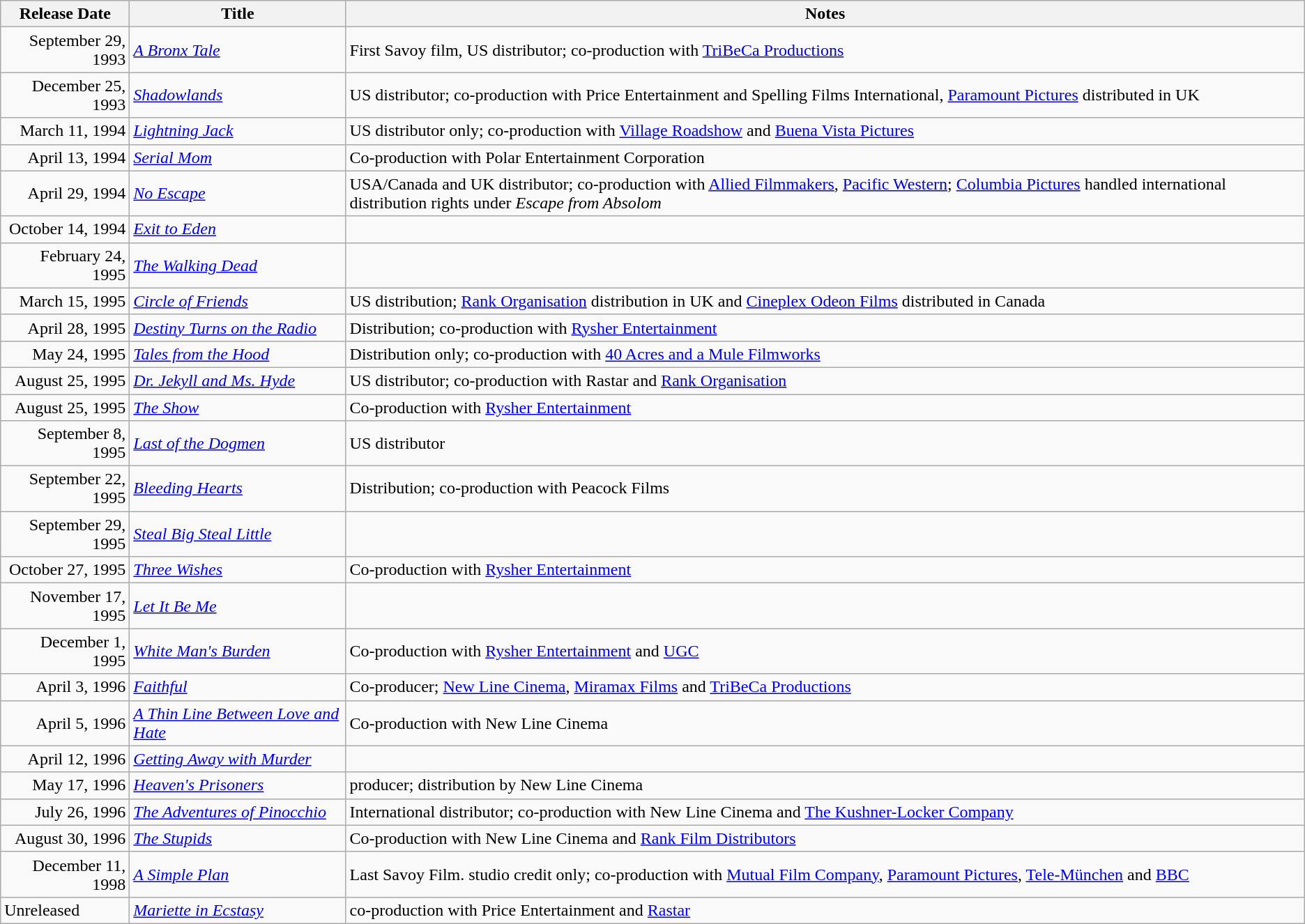<table Class="wikitable sortable">
<tr>
<th>Release Date</th>
<th>Title</th>
<th>Notes</th>
</tr>
<tr>
<td align="right">September 29, 1993</td>
<td><em><a href='#'>A Bronx Tale</a></em></td>
<td>First Savoy film, US distributor; co-production with <a href='#'>TriBeCa Productions</a></td>
</tr>
<tr>
<td align="right">December 25, 1993</td>
<td><em><a href='#'>Shadowlands</a></em></td>
<td>US distributor; co-production with Price Entertainment and Spelling Films International, <a href='#'>Paramount Pictures</a> distributed in UK</td>
</tr>
<tr>
<td align="right">March 11, 1994</td>
<td><em><a href='#'>Lightning Jack</a></em></td>
<td>US distributor only; co-production with <a href='#'>Village Roadshow</a> and <a href='#'>Buena Vista Pictures</a></td>
</tr>
<tr>
<td align="right">April 13, 1994</td>
<td><em><a href='#'>Serial Mom</a></em></td>
<td>Co-production with Polar Entertainment Corporation</td>
</tr>
<tr>
<td align="right">April 29, 1994</td>
<td><em><a href='#'>No Escape</a></em></td>
<td>USA/Canada and UK distributor; co-production with <a href='#'>Allied Filmmakers</a>, <a href='#'>Pacific Western</a>; <a href='#'>Columbia Pictures</a> handled international distribution rights under <em>Escape from Absolom</em></td>
</tr>
<tr>
<td align="right">October 14, 1994</td>
<td><em><a href='#'>Exit to Eden</a></em></td>
<td></td>
</tr>
<tr>
<td align="right">February 24, 1995</td>
<td><em><a href='#'>The Walking Dead</a></em></td>
<td></td>
</tr>
<tr>
<td align="right">March 15, 1995</td>
<td><em><a href='#'>Circle of Friends</a></em></td>
<td>US distribution; <a href='#'>Rank Organisation</a> distribution in UK and <a href='#'>Cineplex Odeon Films</a> distributed in Canada</td>
</tr>
<tr>
<td align="right">April 28, 1995</td>
<td><em><a href='#'>Destiny Turns on the Radio</a></em></td>
<td>Distribution; co-production with <a href='#'>Rysher Entertainment</a></td>
</tr>
<tr>
<td align="right">May 24, 1995</td>
<td><em><a href='#'>Tales from the Hood</a></em></td>
<td>Distribution only; co-production with <a href='#'>40 Acres and a Mule Filmworks</a></td>
</tr>
<tr>
<td align="right">August 25, 1995</td>
<td><em><a href='#'>Dr. Jekyll and Ms. Hyde</a></em></td>
<td>US distributor; co-production with Rastar and <a href='#'>Rank Organisation</a></td>
</tr>
<tr>
<td align="right">August 25, 1995</td>
<td><em><a href='#'>The Show</a></em></td>
<td>Co-production with <a href='#'>Rysher Entertainment</a></td>
</tr>
<tr>
<td align="right">September 8, 1995</td>
<td><em><a href='#'>Last of the Dogmen</a></em></td>
<td>US distributor</td>
</tr>
<tr>
<td align="right">September 22, 1995</td>
<td><em><a href='#'>Bleeding Hearts</a></em></td>
<td>Distribution; co-production with Peacock Films</td>
</tr>
<tr>
<td align="right">September 29, 1995</td>
<td><em><a href='#'>Steal Big Steal Little</a></em></td>
<td></td>
</tr>
<tr>
<td align="right">October 27, 1995</td>
<td><em><a href='#'>Three Wishes</a></em></td>
<td>Co-production with <a href='#'>Rysher Entertainment</a></td>
</tr>
<tr>
<td align="right">November 17, 1995</td>
<td><em><a href='#'>Let It Be Me</a></em></td>
<td></td>
</tr>
<tr>
<td align="right">December 1, 1995</td>
<td><em><a href='#'>White Man's Burden</a></em></td>
<td>Co-production with <a href='#'>Rysher Entertainment</a> and <a href='#'>UGC</a></td>
</tr>
<tr>
<td align="right">April 3, 1996</td>
<td><em><a href='#'>Faithful</a></em></td>
<td>Co-producer; <a href='#'>New Line Cinema</a>, <a href='#'>Miramax Films</a> and <a href='#'>TriBeCa Productions</a></td>
</tr>
<tr>
<td align="right">April 5, 1996</td>
<td><em><a href='#'>A Thin Line Between Love and Hate</a></em></td>
<td>Co-production with New Line Cinema</td>
</tr>
<tr>
<td align="right">April 12, 1996</td>
<td><em><a href='#'>Getting Away with Murder</a></em></td>
<td></td>
</tr>
<tr>
<td align="right">May 17, 1996</td>
<td><em><a href='#'>Heaven's Prisoners</a></em></td>
<td>producer; distribution by New Line Cinema</td>
</tr>
<tr>
<td align="right">July 26, 1996</td>
<td><em><a href='#'>The Adventures of Pinocchio</a></em></td>
<td>International distributor; co-production with New Line Cinema and <a href='#'>The Kushner-Locker Company</a></td>
</tr>
<tr>
<td align="right">August 30, 1996</td>
<td><em><a href='#'>The Stupids</a></em></td>
<td>Co-production with New Line Cinema and <a href='#'>Rank Film Distributors</a></td>
</tr>
<tr>
<td align="right">December 11, 1998</td>
<td><em><a href='#'>A Simple Plan</a></em></td>
<td>Last Savoy Film. studio credit only; co-production with <a href='#'>Mutual Film Company</a>, <a href='#'>Paramount Pictures</a>, <a href='#'>Tele-München</a> and <a href='#'>BBC</a></td>
</tr>
<tr>
<td>Unreleased</td>
<td><em><a href='#'>Mariette in Ecstasy</a></em></td>
<td>co-production with Price Entertainment and <a href='#'>Rastar</a></td>
</tr>
</table>
